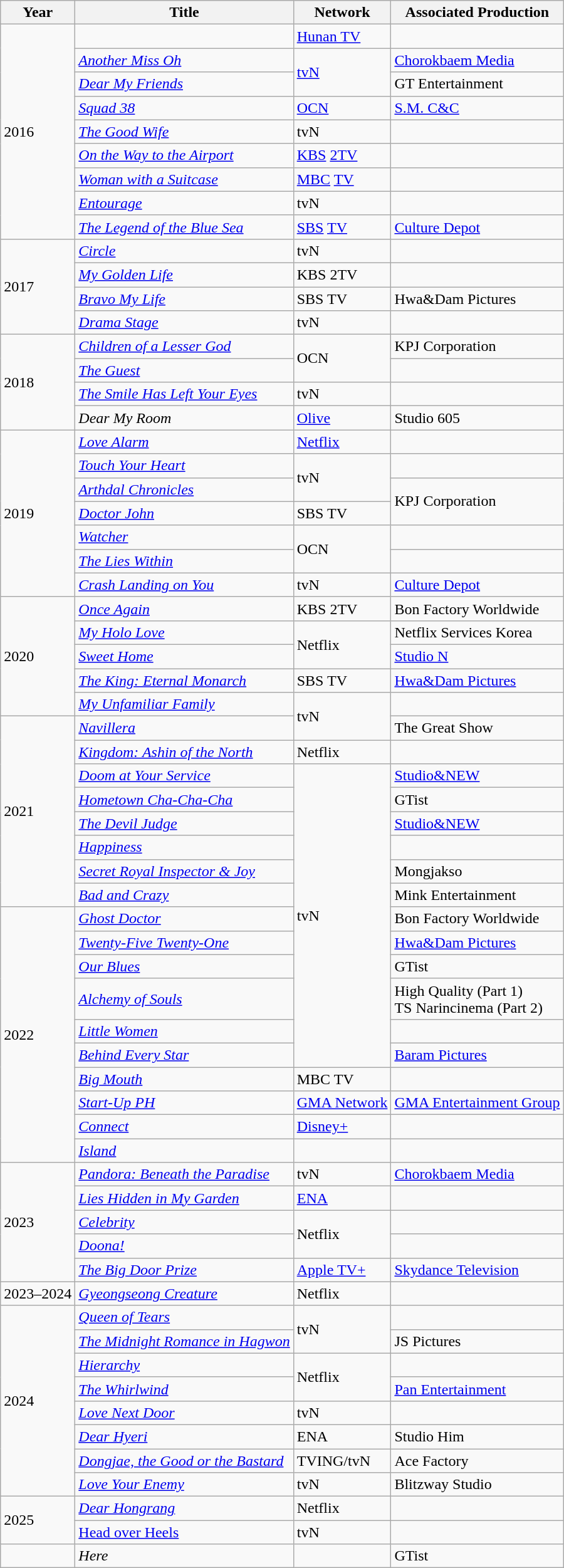<table class="wikitable">
<tr>
<th>Year</th>
<th>Title</th>
<th>Network</th>
<th>Associated Production</th>
</tr>
<tr>
<td rowspan="9">2016</td>
<td><em></em></td>
<td><a href='#'>Hunan TV</a></td>
<td></td>
</tr>
<tr>
<td><em><a href='#'>Another Miss Oh</a></em></td>
<td rowspan="2"><a href='#'>tvN</a></td>
<td><a href='#'>Chorokbaem Media</a></td>
</tr>
<tr>
<td><em><a href='#'>Dear My Friends</a></em></td>
<td>GT Entertainment</td>
</tr>
<tr>
<td><em><a href='#'>Squad 38</a></em></td>
<td><a href='#'>OCN</a></td>
<td><a href='#'>S.M. C&C</a></td>
</tr>
<tr>
<td><em><a href='#'>The Good Wife</a></em></td>
<td>tvN</td>
<td></td>
</tr>
<tr>
<td><em><a href='#'>On the Way to the Airport</a></em></td>
<td><a href='#'>KBS</a> <a href='#'>2TV</a></td>
<td></td>
</tr>
<tr>
<td><em><a href='#'>Woman with a Suitcase</a></em></td>
<td><a href='#'>MBC</a> <a href='#'>TV</a></td>
<td></td>
</tr>
<tr>
<td><em><a href='#'>Entourage</a></em></td>
<td>tvN</td>
<td></td>
</tr>
<tr>
<td><em><a href='#'>The Legend of the Blue Sea</a></em></td>
<td><a href='#'>SBS</a> <a href='#'>TV</a></td>
<td><a href='#'>Culture Depot</a></td>
</tr>
<tr>
<td rowspan="4">2017</td>
<td><em><a href='#'>Circle</a></em></td>
<td>tvN</td>
<td></td>
</tr>
<tr>
<td><em><a href='#'>My Golden Life</a></em></td>
<td>KBS 2TV</td>
<td></td>
</tr>
<tr>
<td><em><a href='#'>Bravo My Life</a></em></td>
<td>SBS TV</td>
<td>Hwa&Dam Pictures</td>
</tr>
<tr>
<td><em><a href='#'>Drama Stage</a></em></td>
<td>tvN</td>
<td></td>
</tr>
<tr>
<td rowspan="4">2018</td>
<td><em><a href='#'>Children of a Lesser God</a></em></td>
<td rowspan="2">OCN</td>
<td>KPJ Corporation</td>
</tr>
<tr>
<td><em><a href='#'>The Guest</a></em></td>
<td></td>
</tr>
<tr>
<td><em><a href='#'>The Smile Has Left Your Eyes</a></em></td>
<td>tvN</td>
<td></td>
</tr>
<tr>
<td><em>Dear My Room</em></td>
<td><a href='#'>Olive</a></td>
<td>Studio 605</td>
</tr>
<tr>
<td rowspan=7>2019</td>
<td><em><a href='#'>Love Alarm</a></em></td>
<td><a href='#'>Netflix</a></td>
<td></td>
</tr>
<tr>
<td><em><a href='#'>Touch Your Heart</a></em></td>
<td rowspan="2">tvN</td>
<td></td>
</tr>
<tr>
<td><em><a href='#'>Arthdal Chronicles</a></em></td>
<td rowspan="2">KPJ Corporation</td>
</tr>
<tr>
<td><em><a href='#'>Doctor John</a></em></td>
<td>SBS TV</td>
</tr>
<tr>
<td><em><a href='#'>Watcher</a></em></td>
<td rowspan="2">OCN</td>
<td></td>
</tr>
<tr>
<td><em><a href='#'>The Lies Within</a></em></td>
<td></td>
</tr>
<tr>
<td><em><a href='#'>Crash Landing on You</a></em></td>
<td>tvN</td>
<td><a href='#'>Culture Depot</a></td>
</tr>
<tr>
<td rowspan=5>2020</td>
<td><em><a href='#'>Once Again</a></em></td>
<td>KBS 2TV</td>
<td>Bon Factory Worldwide</td>
</tr>
<tr>
<td><em><a href='#'>My Holo Love</a></em></td>
<td rowspan="2">Netflix</td>
<td>Netflix Services Korea</td>
</tr>
<tr>
<td><em><a href='#'>Sweet Home</a></em></td>
<td><a href='#'>Studio N</a></td>
</tr>
<tr>
<td><em><a href='#'>The King: Eternal Monarch</a></em></td>
<td>SBS TV</td>
<td><a href='#'>Hwa&Dam Pictures</a></td>
</tr>
<tr>
<td><em><a href='#'>My Unfamiliar Family</a></em></td>
<td rowspan="2">tvN</td>
<td></td>
</tr>
<tr>
<td rowspan="8">2021</td>
<td><em><a href='#'>Navillera</a></em></td>
<td>The Great Show</td>
</tr>
<tr>
<td><em><a href='#'>Kingdom: Ashin of the North</a></em></td>
<td>Netflix</td>
<td></td>
</tr>
<tr>
<td><em><a href='#'>Doom at Your Service</a></em></td>
<td rowspan="12">tvN</td>
<td><a href='#'>Studio&NEW</a></td>
</tr>
<tr>
<td><em><a href='#'>Hometown Cha-Cha-Cha</a></em></td>
<td>GTist</td>
</tr>
<tr>
<td><em><a href='#'>The Devil Judge</a></em></td>
<td><a href='#'>Studio&NEW</a></td>
</tr>
<tr>
<td><em><a href='#'>Happiness</a></em></td>
<td></td>
</tr>
<tr>
<td><em><a href='#'>Secret Royal Inspector & Joy</a></em></td>
<td>Mongjakso</td>
</tr>
<tr>
<td><em><a href='#'>Bad and Crazy</a></em></td>
<td>Mink Entertainment</td>
</tr>
<tr>
<td rowspan="10">2022</td>
<td><em><a href='#'>Ghost Doctor</a></em></td>
<td>Bon Factory Worldwide</td>
</tr>
<tr>
<td><em><a href='#'>Twenty-Five Twenty-One</a></em></td>
<td><a href='#'>Hwa&Dam Pictures</a></td>
</tr>
<tr>
<td><em><a href='#'>Our Blues</a></em></td>
<td>GTist</td>
</tr>
<tr>
<td><em><a href='#'>Alchemy of Souls</a></em></td>
<td>High Quality (Part 1)<br>TS Narincinema (Part 2)</td>
</tr>
<tr>
<td><em><a href='#'>Little Women</a></em></td>
<td></td>
</tr>
<tr>
<td><em><a href='#'>Behind Every Star</a></em></td>
<td><a href='#'>Baram Pictures</a></td>
</tr>
<tr>
<td><em><a href='#'>Big Mouth</a></em></td>
<td>MBC TV</td>
<td></td>
</tr>
<tr>
<td><em><a href='#'>Start-Up PH</a></em></td>
<td><a href='#'>GMA Network</a></td>
<td><a href='#'>GMA Entertainment Group</a></td>
</tr>
<tr>
<td><em><a href='#'>Connect</a></em></td>
<td><a href='#'>Disney+</a></td>
<td></td>
</tr>
<tr>
<td><em><a href='#'>Island</a></em></td>
<td></td>
<td></td>
</tr>
<tr>
<td rowspan="5">2023</td>
<td><em><a href='#'>Pandora: Beneath the Paradise</a></em></td>
<td>tvN</td>
<td><a href='#'>Chorokbaem Media</a></td>
</tr>
<tr>
<td><em><a href='#'>Lies Hidden in My Garden</a></em></td>
<td><a href='#'>ENA</a></td>
<td></td>
</tr>
<tr>
<td><em><a href='#'>Celebrity</a></em></td>
<td rowspan="2">Netflix</td>
<td></td>
</tr>
<tr>
<td><em><a href='#'>Doona!</a></em></td>
<td></td>
</tr>
<tr>
<td><em><a href='#'>The Big Door Prize</a></em></td>
<td><a href='#'>Apple TV+</a></td>
<td><a href='#'>Skydance Television</a></td>
</tr>
<tr>
<td>2023–2024</td>
<td><em><a href='#'>Gyeongseong Creature</a></em></td>
<td>Netflix</td>
<td></td>
</tr>
<tr>
<td rowspan="8">2024</td>
<td><em><a href='#'>Queen of Tears</a></em></td>
<td rowspan="2">tvN</td>
<td></td>
</tr>
<tr>
<td><em><a href='#'>The Midnight Romance in Hagwon</a></em></td>
<td>JS Pictures</td>
</tr>
<tr>
<td><em><a href='#'>Hierarchy</a></em></td>
<td rowspan="2">Netflix</td>
<td></td>
</tr>
<tr>
<td><em><a href='#'>The Whirlwind</a></em></td>
<td><a href='#'>Pan Entertainment</a></td>
</tr>
<tr>
<td><em><a href='#'>Love Next Door</a></em></td>
<td>tvN</td>
<td></td>
</tr>
<tr>
<td><em><a href='#'>Dear Hyeri</a></em></td>
<td>ENA</td>
<td>Studio Him</td>
</tr>
<tr>
<td><em><a href='#'>Dongjae, the Good or the Bastard</a></em></td>
<td>TVING/tvN</td>
<td>Ace Factory</td>
</tr>
<tr>
<td><em><a href='#'>Love Your Enemy</a></em></td>
<td>tvN</td>
<td>Blitzway Studio</td>
</tr>
<tr>
<td rowspan="2">2025</td>
<td><em><a href='#'>Dear Hongrang</a></em></td>
<td>Netflix</td>
<td></td>
</tr>
<tr>
<td><a href='#'>Head over Heels</a></td>
<td>tvN</td>
<td><br></td>
</tr>
<tr>
<td></td>
<td><em>Here</em></td>
<td></td>
<td>GTist</td>
</tr>
</table>
